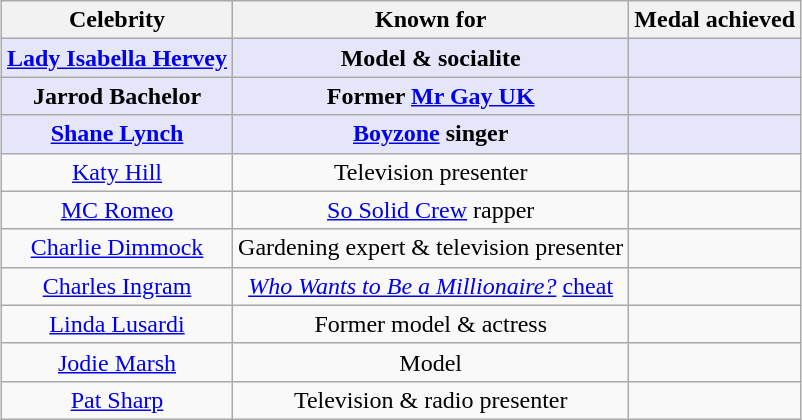<table class="wikitable" style="margin: auto; text-align: center;">
<tr>
<th>Celebrity</th>
<th>Known for</th>
<th>Medal achieved</th>
</tr>
<tr>
<td style="background:lavender"><strong><a href='#'>Lady Isabella Hervey</a></strong></td>
<td style="background:lavender"><strong>Model & socialite</strong></td>
<td style="background:lavender"></td>
</tr>
<tr>
<td style="background:lavender"><strong>Jarrod Bachelor</strong></td>
<td style="background:lavender"><strong>Former <a href='#'>Mr Gay UK</a></strong></td>
<td style="background:lavender"><strong></strong></td>
</tr>
<tr>
<td style="background:lavender"><strong><a href='#'>Shane Lynch</a></strong></td>
<td style="background:lavender"><strong><a href='#'>Boyzone</a> singer</strong></td>
<td style="background:lavender"><strong></strong></td>
</tr>
<tr>
<td><a href='#'>Katy Hill</a></td>
<td>Television presenter</td>
<td></td>
</tr>
<tr>
<td><a href='#'>MC Romeo</a></td>
<td><a href='#'>So Solid Crew</a> rapper</td>
<td></td>
</tr>
<tr>
<td><a href='#'>Charlie Dimmock</a></td>
<td>Gardening expert & television presenter</td>
<td></td>
</tr>
<tr>
<td><a href='#'>Charles Ingram</a></td>
<td><em><a href='#'>Who Wants to Be a Millionaire?</a></em> <a href='#'>cheat</a></td>
<td></td>
</tr>
<tr>
<td><a href='#'>Linda Lusardi</a></td>
<td>Former model & actress</td>
<td></td>
</tr>
<tr>
<td><a href='#'>Jodie Marsh</a></td>
<td>Model</td>
<td></td>
</tr>
<tr>
<td><a href='#'>Pat Sharp</a></td>
<td>Television & radio presenter</td>
<td></td>
</tr>
</table>
